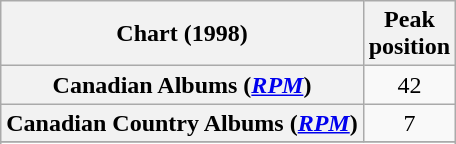<table class="wikitable sortable plainrowheaders" style="text-align:center">
<tr>
<th scope="col">Chart (1998)</th>
<th scope="col">Peak<br> position</th>
</tr>
<tr>
<th scope="row">Canadian Albums (<em><a href='#'>RPM</a></em>)</th>
<td>42</td>
</tr>
<tr>
<th scope="row">Canadian Country Albums (<em><a href='#'>RPM</a></em>)</th>
<td>7</td>
</tr>
<tr>
</tr>
<tr>
</tr>
</table>
